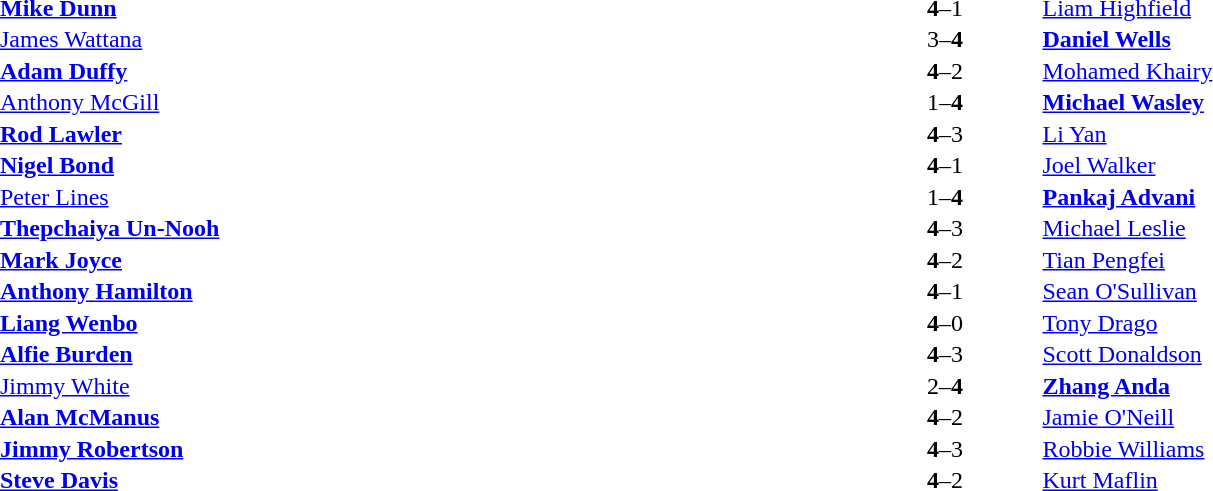<table width="100%" cellspacing="1">
<tr>
<th width=45%></th>
<th width=10%></th>
<th width=45%></th>
</tr>
<tr>
<td> <strong><a href='#'>Mike Dunn</a></strong></td>
<td align=center><strong>4</strong>–1</td>
<td> <a href='#'>Liam Highfield</a></td>
</tr>
<tr>
<td> <a href='#'>James Wattana</a></td>
<td align=center>3–<strong>4</strong></td>
<td> <strong><a href='#'>Daniel Wells</a></strong></td>
</tr>
<tr>
<td> <strong><a href='#'>Adam Duffy</a></strong></td>
<td align=center><strong>4</strong>–2</td>
<td> <a href='#'>Mohamed Khairy</a></td>
</tr>
<tr>
<td> <a href='#'>Anthony McGill</a></td>
<td align=center>1–<strong>4</strong></td>
<td> <strong><a href='#'>Michael Wasley</a></strong></td>
</tr>
<tr>
<td> <strong><a href='#'>Rod Lawler</a></strong></td>
<td align=center><strong>4</strong>–3</td>
<td> <a href='#'>Li Yan</a></td>
</tr>
<tr>
<td> <strong><a href='#'>Nigel Bond</a></strong></td>
<td align=center><strong>4</strong>–1</td>
<td> <a href='#'>Joel Walker</a></td>
</tr>
<tr>
<td> <a href='#'>Peter Lines</a></td>
<td align=center>1–<strong>4</strong></td>
<td> <strong><a href='#'>Pankaj Advani</a></strong></td>
</tr>
<tr>
<td> <strong><a href='#'>Thepchaiya Un-Nooh</a></strong></td>
<td align=center><strong>4</strong>–3</td>
<td> <a href='#'>Michael Leslie</a></td>
</tr>
<tr>
<td> <strong><a href='#'>Mark Joyce</a></strong></td>
<td align=center><strong>4</strong>–2</td>
<td> <a href='#'>Tian Pengfei</a></td>
</tr>
<tr>
<td> <strong><a href='#'>Anthony Hamilton</a></strong></td>
<td align=center><strong>4</strong>–1</td>
<td> <a href='#'>Sean O'Sullivan</a></td>
</tr>
<tr>
<td> <strong><a href='#'>Liang Wenbo</a></strong></td>
<td align=center><strong>4</strong>–0</td>
<td> <a href='#'>Tony Drago</a></td>
</tr>
<tr>
<td> <strong><a href='#'>Alfie Burden</a></strong></td>
<td align=center><strong>4</strong>–3</td>
<td> <a href='#'>Scott Donaldson</a></td>
</tr>
<tr>
<td> <a href='#'>Jimmy White</a></td>
<td align=center>2–<strong>4</strong></td>
<td> <strong><a href='#'>Zhang Anda</a></strong></td>
</tr>
<tr>
<td> <strong><a href='#'>Alan McManus</a></strong></td>
<td align=center><strong>4</strong>–2</td>
<td> <a href='#'>Jamie O'Neill</a></td>
</tr>
<tr>
<td> <strong><a href='#'>Jimmy Robertson</a></strong></td>
<td align=center><strong>4</strong>–3</td>
<td> <a href='#'>Robbie Williams</a></td>
</tr>
<tr>
<td> <strong><a href='#'>Steve Davis</a></strong></td>
<td align=center><strong>4</strong>–2</td>
<td> <a href='#'>Kurt Maflin</a></td>
</tr>
</table>
